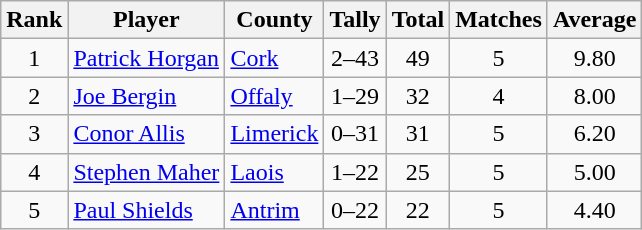<table class="wikitable">
<tr>
<th>Rank</th>
<th>Player</th>
<th>County</th>
<th>Tally</th>
<th>Total</th>
<th>Matches</th>
<th>Average</th>
</tr>
<tr>
<td rowspan=1 align=center>1</td>
<td><a href='#'>Patrick Horgan</a></td>
<td><a href='#'>Cork</a></td>
<td align=center>2–43</td>
<td align=center>49</td>
<td align=center>5</td>
<td align=center>9.80</td>
</tr>
<tr>
<td rowspan=1 align=center>2</td>
<td><a href='#'>Joe Bergin</a></td>
<td><a href='#'>Offaly</a></td>
<td align=center>1–29</td>
<td align=center>32</td>
<td align=center>4</td>
<td align=center>8.00</td>
</tr>
<tr>
<td rowspan=1 align=center>3</td>
<td><a href='#'>Conor Allis</a></td>
<td><a href='#'>Limerick</a></td>
<td align=center>0–31</td>
<td align=center>31</td>
<td align=center>5</td>
<td align=center>6.20</td>
</tr>
<tr>
<td rowspan=1 align=center>4</td>
<td><a href='#'>Stephen Maher</a></td>
<td><a href='#'>Laois</a></td>
<td align=center>1–22</td>
<td align=center>25</td>
<td align=center>5</td>
<td align=center>5.00</td>
</tr>
<tr>
<td rowspan=1 align=center>5</td>
<td><a href='#'>Paul Shields</a></td>
<td><a href='#'>Antrim</a></td>
<td align=center>0–22</td>
<td align=center>22</td>
<td align=center>5</td>
<td align=center>4.40</td>
</tr>
</table>
